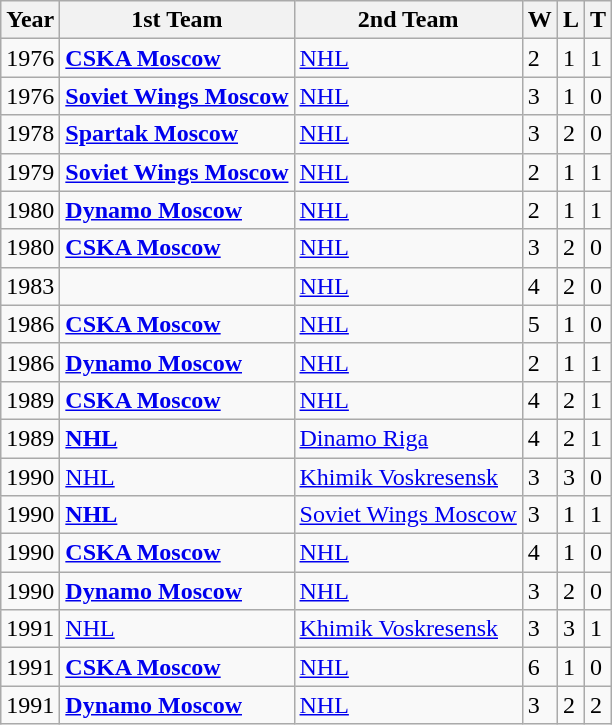<table class="wikitable">
<tr>
<th>Year</th>
<th>1st Team</th>
<th>2nd Team</th>
<th>W</th>
<th>L</th>
<th>T</th>
</tr>
<tr>
<td>1976</td>
<td><strong><a href='#'>CSKA Moscow</a></strong></td>
<td><a href='#'>NHL</a></td>
<td>2</td>
<td>1</td>
<td>1</td>
</tr>
<tr>
<td>1976</td>
<td><strong><a href='#'>Soviet Wings Moscow</a></strong></td>
<td><a href='#'>NHL</a></td>
<td>3</td>
<td>1</td>
<td>0</td>
</tr>
<tr>
<td>1978</td>
<td><strong><a href='#'>Spartak Moscow</a></strong></td>
<td><a href='#'>NHL</a></td>
<td>3</td>
<td>2</td>
<td>0</td>
</tr>
<tr>
<td>1979</td>
<td><strong><a href='#'>Soviet Wings Moscow</a></strong></td>
<td><a href='#'>NHL</a></td>
<td>2</td>
<td>1</td>
<td>1</td>
</tr>
<tr>
<td>1980</td>
<td><strong><a href='#'>Dynamo Moscow</a></strong></td>
<td><a href='#'>NHL</a></td>
<td>2</td>
<td>1</td>
<td>1</td>
</tr>
<tr>
<td>1980</td>
<td><strong><a href='#'>CSKA Moscow</a></strong></td>
<td><a href='#'>NHL</a></td>
<td>3</td>
<td>2</td>
<td>0</td>
</tr>
<tr>
<td>1983</td>
<td><strong></strong></td>
<td><a href='#'>NHL</a></td>
<td>4</td>
<td>2</td>
<td>0</td>
</tr>
<tr>
<td>1986</td>
<td><strong><a href='#'>CSKA Moscow</a></strong></td>
<td><a href='#'>NHL</a></td>
<td>5</td>
<td>1</td>
<td>0</td>
</tr>
<tr>
<td>1986</td>
<td><strong><a href='#'>Dynamo Moscow</a></strong></td>
<td><a href='#'>NHL</a></td>
<td>2</td>
<td>1</td>
<td>1</td>
</tr>
<tr>
<td>1989</td>
<td><strong><a href='#'>CSKA Moscow</a></strong></td>
<td><a href='#'>NHL</a></td>
<td>4</td>
<td>2</td>
<td>1</td>
</tr>
<tr>
<td>1989</td>
<td><strong><a href='#'>NHL</a></strong></td>
<td><a href='#'>Dinamo Riga</a></td>
<td>4</td>
<td>2</td>
<td>1</td>
</tr>
<tr>
<td>1990</td>
<td><a href='#'>NHL</a></td>
<td><a href='#'>Khimik Voskresensk</a></td>
<td>3</td>
<td>3</td>
<td>0</td>
</tr>
<tr>
<td>1990</td>
<td><strong><a href='#'>NHL</a></strong></td>
<td><a href='#'>Soviet Wings Moscow</a></td>
<td>3</td>
<td>1</td>
<td>1</td>
</tr>
<tr>
<td>1990</td>
<td><strong><a href='#'>CSKA Moscow</a></strong></td>
<td><a href='#'>NHL</a></td>
<td>4</td>
<td>1</td>
<td>0</td>
</tr>
<tr>
<td>1990</td>
<td><strong><a href='#'>Dynamo Moscow</a></strong></td>
<td><a href='#'>NHL</a></td>
<td>3</td>
<td>2</td>
<td>0</td>
</tr>
<tr>
<td>1991</td>
<td><a href='#'>NHL</a></td>
<td><a href='#'>Khimik Voskresensk</a></td>
<td>3</td>
<td>3</td>
<td>1</td>
</tr>
<tr>
<td>1991</td>
<td><strong><a href='#'>CSKA Moscow</a></strong></td>
<td><a href='#'>NHL</a></td>
<td>6</td>
<td>1</td>
<td>0</td>
</tr>
<tr>
<td>1991</td>
<td><strong><a href='#'>Dynamo Moscow</a></strong></td>
<td><a href='#'>NHL</a></td>
<td>3</td>
<td>2</td>
<td>2</td>
</tr>
</table>
